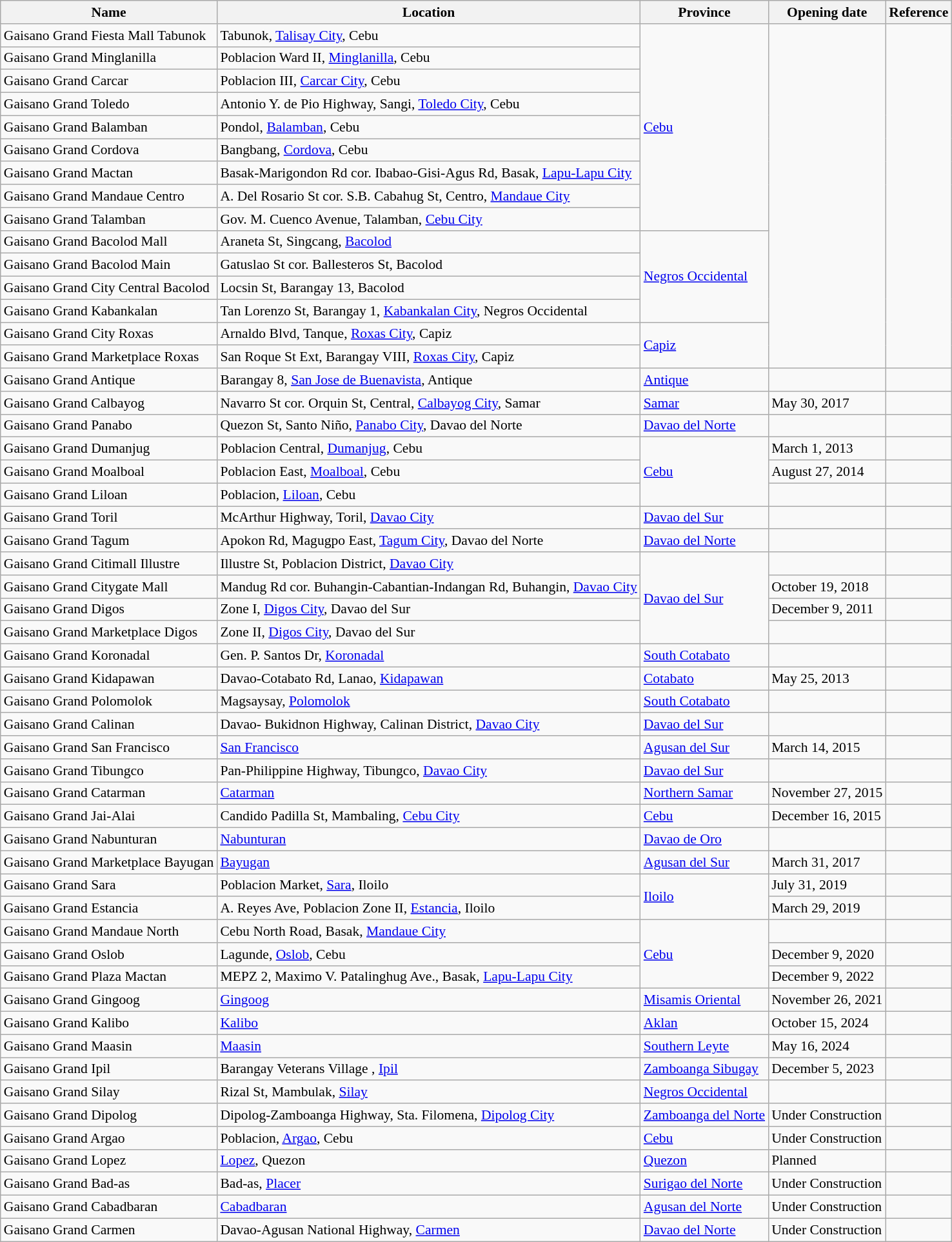<table class="wikitable sortable" style="font-size:90%;">
<tr>
<th>Name</th>
<th>Location</th>
<th>Province</th>
<th>Opening date</th>
<th>Reference</th>
</tr>
<tr>
<td>Gaisano Grand Fiesta Mall Tabunok</td>
<td>Tabunok, <a href='#'>Talisay City</a>, Cebu</td>
<td rowspan=9><a href='#'>Cebu</a></td>
<td rowspan=15></td>
<td rowspan=15></td>
</tr>
<tr>
<td>Gaisano Grand Minglanilla</td>
<td>Poblacion Ward II, <a href='#'>Minglanilla</a>, Cebu</td>
</tr>
<tr>
<td>Gaisano Grand Carcar</td>
<td>Poblacion III, <a href='#'> Carcar City</a>, Cebu</td>
</tr>
<tr>
<td>Gaisano Grand Toledo</td>
<td>Antonio Y. de Pio Highway, Sangi, <a href='#'>Toledo City</a>, Cebu</td>
</tr>
<tr>
<td>Gaisano Grand Balamban</td>
<td>Pondol, <a href='#'>Balamban</a>, Cebu</td>
</tr>
<tr>
<td>Gaisano Grand Cordova</td>
<td>Bangbang, <a href='#'>Cordova</a>, Cebu</td>
</tr>
<tr>
<td>Gaisano Grand Mactan</td>
<td>Basak-Marigondon Rd cor. Ibabao-Gisi-Agus Rd, Basak, <a href='#'>Lapu-Lapu City</a></td>
</tr>
<tr>
<td>Gaisano Grand Mandaue Centro</td>
<td>A. Del Rosario St cor. S.B. Cabahug St, Centro, <a href='#'>Mandaue City</a></td>
</tr>
<tr>
<td>Gaisano Grand Talamban</td>
<td>Gov. M. Cuenco Avenue, Talamban, <a href='#'>Cebu City</a></td>
</tr>
<tr>
<td>Gaisano Grand Bacolod Mall</td>
<td>Araneta St, Singcang, <a href='#'>Bacolod</a></td>
<td rowspan=4><a href='#'>Negros Occidental</a></td>
</tr>
<tr>
<td>Gaisano Grand Bacolod Main</td>
<td>Gatuslao St cor. Ballesteros St, Bacolod</td>
</tr>
<tr>
<td>Gaisano Grand City Central Bacolod</td>
<td>Locsin St, Barangay 13, Bacolod</td>
</tr>
<tr>
<td>Gaisano Grand Kabankalan</td>
<td>Tan Lorenzo St, Barangay 1, <a href='#'>Kabankalan City</a>, Negros Occidental</td>
</tr>
<tr>
<td>Gaisano Grand City Roxas</td>
<td>Arnaldo Blvd, Tanque, <a href='#'>Roxas City</a>, Capiz</td>
<td rowspan=2><a href='#'>Capiz</a></td>
</tr>
<tr>
<td>Gaisano Grand Marketplace Roxas</td>
<td>San Roque St Ext, Barangay VIII, <a href='#'>Roxas City</a>, Capiz</td>
</tr>
<tr>
<td>Gaisano Grand Antique</td>
<td>Barangay 8, <a href='#'>San Jose de Buenavista</a>, Antique</td>
<td><a href='#'>Antique</a></td>
<td></td>
<td></td>
</tr>
<tr>
<td>Gaisano Grand Calbayog</td>
<td>Navarro St cor. Orquin St, Central, <a href='#'>Calbayog City</a>, Samar</td>
<td><a href='#'>Samar</a></td>
<td>May 30, 2017</td>
<td></td>
</tr>
<tr>
<td>Gaisano Grand Panabo</td>
<td>Quezon St, Santo Niño, <a href='#'>Panabo City</a>, Davao del Norte</td>
<td><a href='#'>Davao del Norte</a></td>
<td></td>
<td></td>
</tr>
<tr>
<td>Gaisano Grand Dumanjug</td>
<td>Poblacion Central, <a href='#'>Dumanjug</a>, Cebu</td>
<td rowspan=3><a href='#'>Cebu</a></td>
<td>March 1, 2013</td>
<td></td>
</tr>
<tr>
<td>Gaisano Grand Moalboal</td>
<td>Poblacion East, <a href='#'>Moalboal</a>, Cebu</td>
<td>August 27, 2014</td>
<td></td>
</tr>
<tr>
<td>Gaisano Grand Liloan</td>
<td>Poblacion, <a href='#'>Liloan</a>, Cebu</td>
<td></td>
<td></td>
</tr>
<tr>
<td>Gaisano Grand Toril</td>
<td>McArthur Highway, Toril, <a href='#'>Davao City</a></td>
<td><a href='#'>Davao del Sur</a></td>
<td></td>
<td></td>
</tr>
<tr>
<td>Gaisano Grand Tagum</td>
<td>Apokon Rd, Magugpo East, <a href='#'>Tagum City</a>, Davao del Norte</td>
<td><a href='#'>Davao del Norte</a></td>
<td></td>
<td></td>
</tr>
<tr>
<td>Gaisano Grand Citimall Illustre</td>
<td>Illustre St, Poblacion District, <a href='#'>Davao City</a></td>
<td rowspan=4><a href='#'>Davao del Sur</a></td>
<td></td>
<td></td>
</tr>
<tr>
<td>Gaisano Grand Citygate Mall</td>
<td>Mandug Rd cor. Buhangin-Cabantian-Indangan Rd, Buhangin, <a href='#'>Davao City</a></td>
<td>October 19, 2018</td>
<td></td>
</tr>
<tr>
<td>Gaisano Grand Digos</td>
<td>Zone I, <a href='#'>Digos City</a>, Davao del Sur</td>
<td>December 9, 2011</td>
<td></td>
</tr>
<tr>
<td>Gaisano Grand Marketplace Digos</td>
<td>Zone II, <a href='#'>Digos City</a>, Davao del Sur</td>
<td></td>
<td></td>
</tr>
<tr>
<td>Gaisano Grand Koronadal</td>
<td>Gen. P. Santos Dr, <a href='#'>Koronadal</a></td>
<td><a href='#'>South Cotabato</a></td>
<td></td>
<td></td>
</tr>
<tr>
<td>Gaisano Grand Kidapawan</td>
<td>Davao-Cotabato Rd, Lanao, <a href='#'>Kidapawan</a></td>
<td><a href='#'>Cotabato</a></td>
<td>May 25, 2013</td>
<td></td>
</tr>
<tr>
<td>Gaisano Grand Polomolok</td>
<td>Magsaysay, <a href='#'>Polomolok</a></td>
<td><a href='#'>South Cotabato</a></td>
<td></td>
<td></td>
</tr>
<tr>
<td>Gaisano Grand Calinan</td>
<td>Davao- Bukidnon Highway, Calinan District, <a href='#'>Davao City</a></td>
<td><a href='#'>Davao del Sur</a></td>
<td></td>
<td></td>
</tr>
<tr>
<td>Gaisano Grand San Francisco</td>
<td><a href='#'>San Francisco</a></td>
<td><a href='#'>Agusan del Sur</a></td>
<td>March 14, 2015</td>
<td></td>
</tr>
<tr>
<td>Gaisano Grand Tibungco</td>
<td>Pan-Philippine Highway, Tibungco, <a href='#'>Davao City</a></td>
<td><a href='#'>Davao del Sur</a></td>
<td></td>
<td></td>
</tr>
<tr>
<td>Gaisano Grand Catarman</td>
<td><a href='#'>Catarman</a></td>
<td><a href='#'>Northern Samar</a></td>
<td>November 27, 2015</td>
<td></td>
</tr>
<tr>
<td>Gaisano Grand Jai-Alai</td>
<td>Candido Padilla St, Mambaling, <a href='#'> Cebu City</a></td>
<td><a href='#'>Cebu</a></td>
<td>December 16, 2015</td>
<td></td>
</tr>
<tr>
<td>Gaisano Grand Nabunturan</td>
<td><a href='#'>Nabunturan</a></td>
<td><a href='#'>Davao de Oro</a></td>
<td></td>
<td></td>
</tr>
<tr>
<td>Gaisano Grand Marketplace Bayugan</td>
<td><a href='#'>Bayugan</a></td>
<td><a href='#'>Agusan del Sur</a></td>
<td>March 31, 2017</td>
<td></td>
</tr>
<tr>
<td>Gaisano Grand Sara</td>
<td>Poblacion Market, <a href='#'>Sara</a>, Iloilo</td>
<td rowspan=2><a href='#'>Iloilo</a></td>
<td>July 31, 2019</td>
<td></td>
</tr>
<tr>
<td>Gaisano Grand Estancia</td>
<td>A. Reyes Ave, Poblacion Zone II, <a href='#'>Estancia</a>, Iloilo</td>
<td>March 29, 2019</td>
<td></td>
</tr>
<tr>
<td>Gaisano Grand Mandaue North</td>
<td>Cebu North Road, Basak, <a href='#'>Mandaue City</a></td>
<td rowspan="3"><a href='#'>Cebu</a></td>
<td></td>
<td></td>
</tr>
<tr>
<td>Gaisano Grand Oslob</td>
<td>Lagunde, <a href='#'>Oslob</a>, Cebu</td>
<td>December 9, 2020</td>
<td></td>
</tr>
<tr>
<td>Gaisano Grand Plaza Mactan</td>
<td>MEPZ 2, Maximo V. Patalinghug Ave., Basak, <a href='#'>Lapu-Lapu City</a></td>
<td>December 9, 2022</td>
<td></td>
</tr>
<tr>
<td>Gaisano Grand Gingoog</td>
<td><a href='#'>Gingoog</a></td>
<td><a href='#'>Misamis Oriental</a></td>
<td>November 26, 2021</td>
<td></td>
</tr>
<tr>
<td>Gaisano Grand Kalibo</td>
<td><a href='#'>Kalibo</a></td>
<td><a href='#'>Aklan</a></td>
<td>October 15, 2024</td>
<td></td>
</tr>
<tr>
<td>Gaisano Grand Maasin</td>
<td><a href='#'>Maasin</a></td>
<td><a href='#'>Southern Leyte</a></td>
<td>May 16, 2024</td>
<td></td>
</tr>
<tr>
<td>Gaisano Grand Ipil</td>
<td>Barangay Veterans Village , <a href='#'>Ipil</a></td>
<td><a href='#'>Zamboanga Sibugay</a></td>
<td>December 5, 2023</td>
<td></td>
</tr>
<tr>
<td>Gaisano Grand Silay</td>
<td>Rizal St, Mambulak, <a href='#'>Silay</a></td>
<td><a href='#'>Negros Occidental</a></td>
<td></td>
<td></td>
</tr>
<tr>
<td>Gaisano Grand Dipolog</td>
<td>Dipolog-Zamboanga Highway, Sta. Filomena, <a href='#'>Dipolog City</a></td>
<td><a href='#'>Zamboanga del Norte</a></td>
<td>Under Construction</td>
<td></td>
</tr>
<tr>
<td>Gaisano Grand Argao</td>
<td>Poblacion, <a href='#'>Argao</a>, Cebu</td>
<td><a href='#'>Cebu</a></td>
<td>Under Construction</td>
<td></td>
</tr>
<tr>
<td>Gaisano Grand Lopez</td>
<td><a href='#'>Lopez</a>, Quezon</td>
<td><a href='#'>Quezon</a></td>
<td>Planned</td>
<td></td>
</tr>
<tr>
<td>Gaisano Grand Bad-as</td>
<td>Bad-as, <a href='#'>Placer</a></td>
<td><a href='#'>Surigao del Norte</a></td>
<td>Under Construction</td>
<td></td>
</tr>
<tr>
<td>Gaisano Grand Cabadbaran</td>
<td><a href='#'>Cabadbaran</a></td>
<td><a href='#'>Agusan del Norte</a></td>
<td>Under Construction</td>
<td></td>
</tr>
<tr>
<td>Gaisano Grand Carmen</td>
<td>Davao-Agusan National Highway, <a href='#'>Carmen</a></td>
<td><a href='#'>Davao del Norte</a></td>
<td>Under Construction</td>
<td></td>
</tr>
</table>
